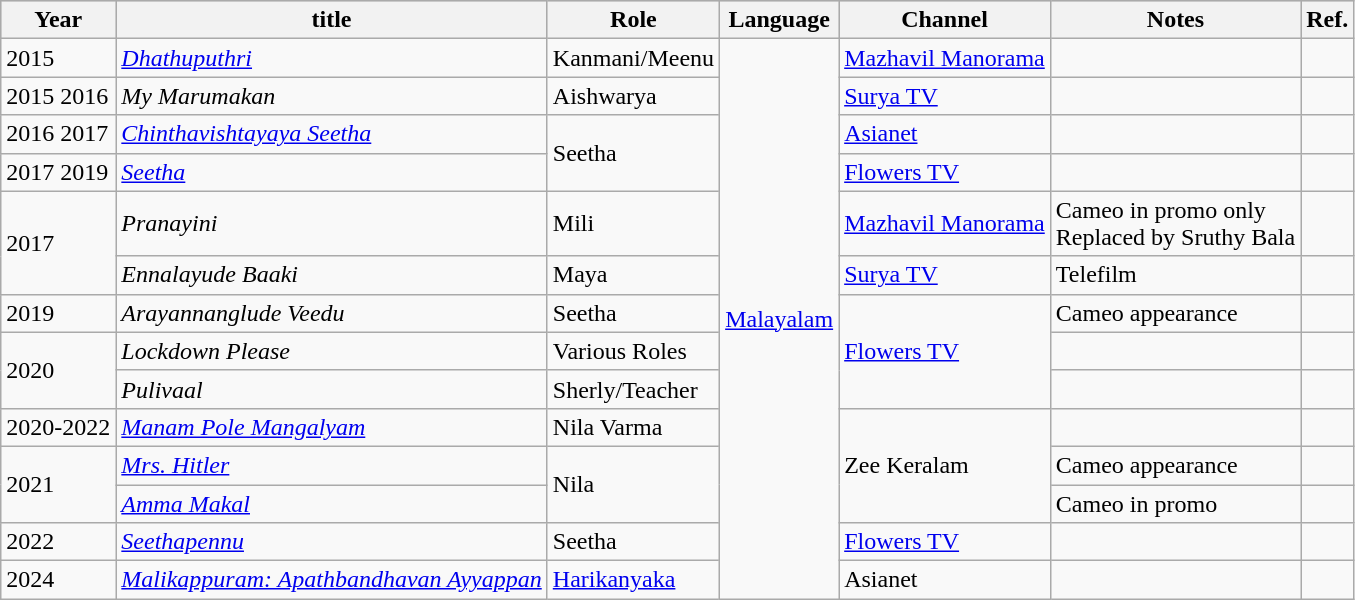<table class="wikitable sortable">
<tr style="background:#ccc; text-align:center;">
<th>Year</th>
<th>title</th>
<th>Role</th>
<th>Language</th>
<th>Channel</th>
<th>Notes</th>
<th>Ref.</th>
</tr>
<tr>
<td>2015</td>
<td><em><a href='#'>Dhathuputhri</a></em></td>
<td>Kanmani/Meenu</td>
<td rowspan="15"><a href='#'>Malayalam</a></td>
<td><a href='#'>Mazhavil Manorama</a></td>
<td></td>
<td></td>
</tr>
<tr>
<td>2015  2016</td>
<td><em>My Marumakan</em></td>
<td>Aishwarya</td>
<td><a href='#'>Surya TV</a></td>
<td></td>
<td></td>
</tr>
<tr>
<td>2016  2017</td>
<td><em><a href='#'>Chinthavishtayaya Seetha</a></em></td>
<td rowspan="2">Seetha</td>
<td><a href='#'>Asianet</a></td>
<td></td>
<td></td>
</tr>
<tr>
<td>2017  2019</td>
<td><em><a href='#'>Seetha</a></em></td>
<td><a href='#'>Flowers TV</a></td>
<td></td>
<td></td>
</tr>
<tr>
<td rowspan="2">2017</td>
<td><em>Pranayini</em></td>
<td>Mili</td>
<td><a href='#'>Mazhavil Manorama</a></td>
<td>Cameo in promo only<br>Replaced by Sruthy Bala</td>
<td></td>
</tr>
<tr>
<td><em>Ennalayude Baaki</em></td>
<td>Maya</td>
<td><a href='#'>Surya TV</a></td>
<td>Telefilm</td>
<td></td>
</tr>
<tr>
<td>2019</td>
<td><em>Arayannanglude Veedu</em></td>
<td>Seetha</td>
<td rowspan="3"><a href='#'>Flowers TV</a></td>
<td>Cameo appearance</td>
<td></td>
</tr>
<tr>
<td rowspan="2">2020</td>
<td><em>Lockdown Please</em></td>
<td>Various Roles</td>
<td></td>
<td></td>
</tr>
<tr>
<td><em>Pulivaal</em></td>
<td>Sherly/Teacher</td>
<td></td>
<td></td>
</tr>
<tr>
<td>2020-2022</td>
<td><em><a href='#'>Manam Pole Mangalyam</a></em></td>
<td>Nila Varma</td>
<td rowspan="3">Zee Keralam</td>
<td></td>
<td></td>
</tr>
<tr>
<td rowspan="2">2021</td>
<td><em><a href='#'>Mrs. Hitler</a></em></td>
<td rowspan="2">Nila</td>
<td>Cameo appearance</td>
<td></td>
</tr>
<tr>
<td><em><a href='#'>Amma Makal</a></em></td>
<td>Cameo in promo</td>
<td></td>
</tr>
<tr>
<td>2022</td>
<td><em><a href='#'>Seethapennu</a></em></td>
<td>Seetha</td>
<td><a href='#'>Flowers TV</a></td>
<td></td>
<td></td>
</tr>
<tr>
<td>2024</td>
<td><em><a href='#'>Malikappuram: Apathbandhavan Ayyappan</a></em></td>
<td><a href='#'>Harikanyaka</a></td>
<td>Asianet</td>
<td></td>
</tr>
</table>
